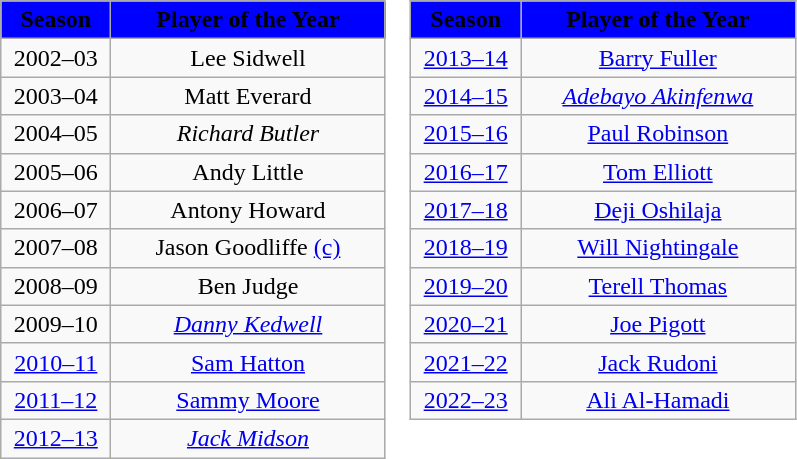<table border=0 cellpadding=0 cellspacing=0>
<tr>
<td valign="top"><br><table class="wikitable" border="1" style="text-align:center">
<tr>
<th style="background: #0000FF;"  width="66"><span>Season</span></th>
<th style="background: #0000FF;"  width="175.5"><span>Player of the Year</span></th>
</tr>
<tr>
<td align="center">2002–03</td>
<td> Lee Sidwell</td>
</tr>
<tr>
<td align="center">2003–04</td>
<td> Matt Everard</td>
</tr>
<tr>
<td align="center">2004–05</td>
<td> <em>Richard Butler</em></td>
</tr>
<tr>
<td align="center">2005–06</td>
<td> Andy Little</td>
</tr>
<tr>
<td align="center">2006–07</td>
<td> Antony Howard</td>
</tr>
<tr>
<td align="center">2007–08</td>
<td> Jason Goodliffe <a href='#'>(c)</a></td>
</tr>
<tr>
<td align="center">2008–09</td>
<td> Ben Judge</td>
</tr>
<tr>
<td align="center">2009–10</td>
<td> <em><a href='#'>Danny Kedwell</a></em></td>
</tr>
<tr>
<td align="center"><a href='#'>2010–11</a></td>
<td> <a href='#'>Sam Hatton</a></td>
</tr>
<tr>
<td align="center"><a href='#'>2011–12</a></td>
<td> <a href='#'>Sammy Moore</a></td>
</tr>
<tr>
<td align="center"><a href='#'>2012–13</a></td>
<td> <em><a href='#'>Jack Midson</a></em></td>
</tr>
</table>
</td>
<td valign="top"><br><table class="wikitable" style="text-align: center">
<tr>
<th style="background: #0000FF;"  width="66"><span>Season</span></th>
<th style="background: #0000FF;"  width="175.5"><span>Player of the Year</span></th>
</tr>
<tr>
<td align="center"><a href='#'>2013–14</a></td>
<td> <a href='#'>Barry Fuller</a></td>
</tr>
<tr>
<td align="center"><a href='#'>2014–15</a></td>
<td>  <em><a href='#'>Adebayo Akinfenwa</a></em></td>
</tr>
<tr>
<td align="center"><a href='#'>2015–16</a></td>
<td> <a href='#'>Paul Robinson</a></td>
</tr>
<tr>
<td align="center"><a href='#'>2016–17</a></td>
<td> <a href='#'>Tom Elliott</a></td>
</tr>
<tr>
<td align="center"><a href='#'>2017–18</a></td>
<td> <a href='#'>Deji Oshilaja</a></td>
</tr>
<tr>
<td align="center"><a href='#'>2018–19</a></td>
<td> <a href='#'>Will Nightingale</a></td>
</tr>
<tr>
<td align="center"><a href='#'>2019–20</a></td>
<td> <a href='#'>Terell Thomas</a></td>
</tr>
<tr>
<td align="center"><a href='#'>2020–21</a></td>
<td> <a href='#'>Joe Pigott</a></td>
</tr>
<tr>
<td align="center"><a href='#'>2021–22</a></td>
<td> <a href='#'>Jack Rudoni</a></td>
</tr>
<tr>
<td align="center"><a href='#'>2022–23</a></td>
<td> <a href='#'>Ali Al-Hamadi</a></td>
</tr>
</table>
</td>
</tr>
</table>
